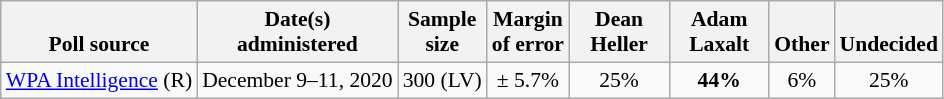<table class="wikitable" style="font-size:90%;text-align:center;">
<tr valign=bottom>
<th>Poll source</th>
<th>Date(s)<br>administered</th>
<th>Sample<br>size</th>
<th>Margin<br>of error</th>
<th style="width:60px;">Dean<br>Heller</th>
<th style="width:60px;">Adam<br>Laxalt</th>
<th>Other</th>
<th>Undecided</th>
</tr>
<tr>
<td style="text-align:left;"><a href='#'>WPA Intelligence</a> (R)</td>
<td>December 9–11, 2020</td>
<td>300 (LV)</td>
<td>± 5.7%</td>
<td>25%</td>
<td><strong>44%</strong></td>
<td>6%</td>
<td>25%</td>
</tr>
</table>
